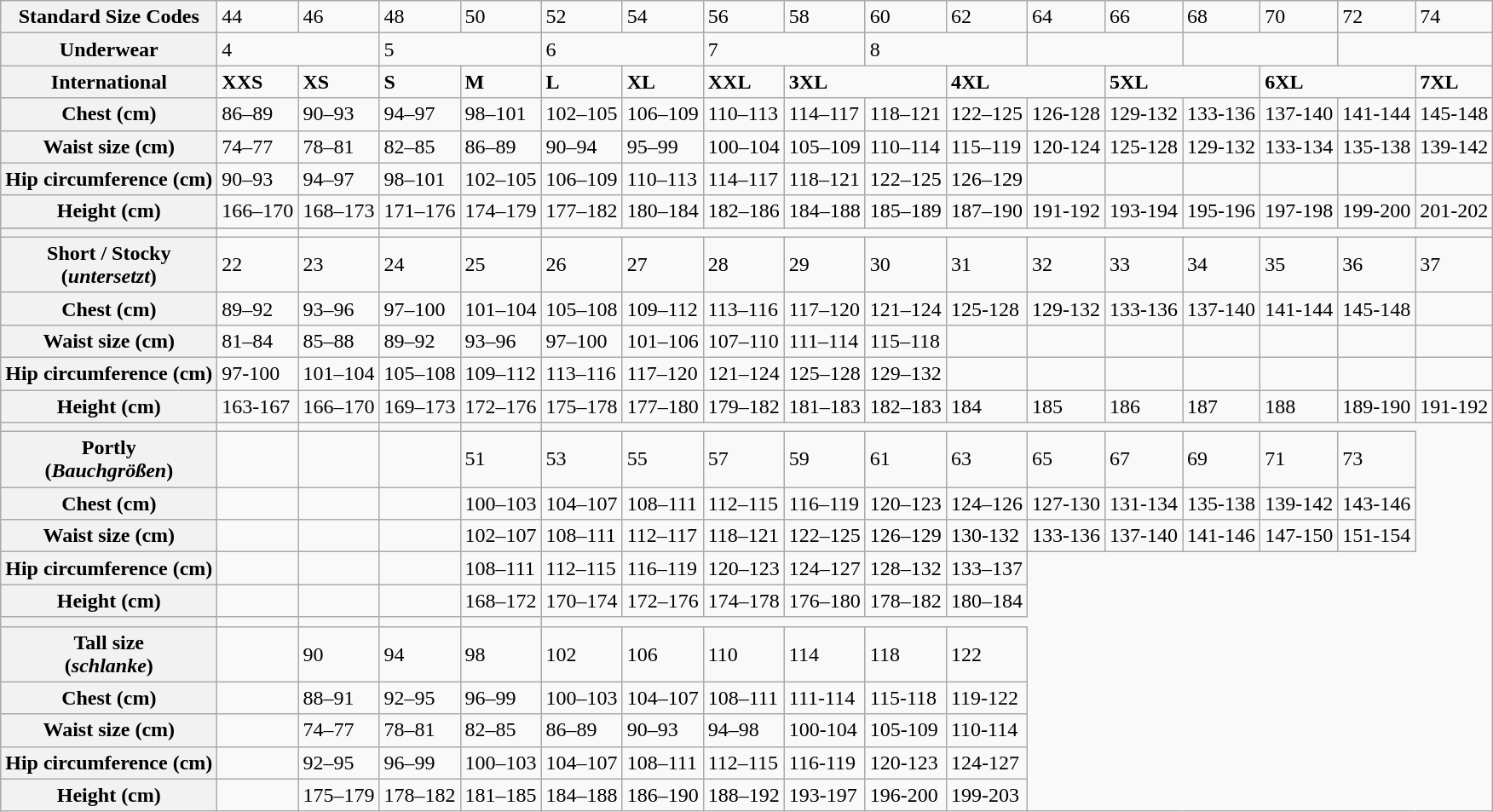<table class="wikitable">
<tr>
<th>Standard Size Codes</th>
<td>44</td>
<td>46</td>
<td>48</td>
<td>50</td>
<td>52</td>
<td>54</td>
<td>56</td>
<td>58</td>
<td>60</td>
<td>62</td>
<td>64</td>
<td>66</td>
<td>68</td>
<td>70</td>
<td>72</td>
<td>74</td>
</tr>
<tr>
<th>Underwear</th>
<td colspan=2>4</td>
<td colspan=2>5</td>
<td colspan=2>6</td>
<td colspan=2>7</td>
<td colspan=2>8</td>
<td colspan=2></td>
<td colspan=2></td>
<td colspan=2></td>
</tr>
<tr>
<th>International</th>
<td><strong>XXS</strong></td>
<td><strong>XS</strong></td>
<td><strong>S</strong></td>
<td><strong>M</strong></td>
<td><strong>L</strong></td>
<td><strong>XL</strong></td>
<td><strong>XXL</strong></td>
<td colspan=2><strong>3XL</strong></td>
<td colspan=2><strong>4XL</strong></td>
<td colspan=2><strong>5XL</strong></td>
<td colspan=2><strong>6XL</strong></td>
<td><strong>7XL</strong></td>
</tr>
<tr>
<th>Chest (cm)</th>
<td>86–89</td>
<td>90–93</td>
<td>94–97</td>
<td>98–101</td>
<td>102–105</td>
<td>106–109</td>
<td>110–113</td>
<td>114–117</td>
<td>118–121</td>
<td>122–125</td>
<td>126-128</td>
<td>129-132</td>
<td>133-136</td>
<td>137-140</td>
<td>141-144</td>
<td>145-148</td>
</tr>
<tr>
<th>Waist size (cm)</th>
<td title="29–30 Zoll">74–77</td>
<td title="31–32 Zoll">78–81</td>
<td title="33 Zoll">82–85</td>
<td title="34–35 Zoll">86–89</td>
<td title="36–37 Zoll">90–94</td>
<td title="38–39 Zoll">95–99</td>
<td title="40–40 Zoll">100–104</td>
<td title="42–43 Zoll">105–109</td>
<td title="44–45 Zoll">110–114</td>
<td title="46–47 Zoll">115–119</td>
<td>120-124</td>
<td>125-128</td>
<td>129-132</td>
<td>133-134</td>
<td>135-138</td>
<td>139-142</td>
</tr>
<tr>
<th>Hip circumference (cm)</th>
<td>90–93</td>
<td>94–97</td>
<td>98–101</td>
<td>102–105</td>
<td>106–109</td>
<td>110–113</td>
<td>114–117</td>
<td>118–121</td>
<td>122–125</td>
<td>126–129</td>
<td></td>
<td></td>
<td></td>
<td></td>
<td></td>
<td></td>
</tr>
<tr>
<th>Height (cm)</th>
<td>166–170</td>
<td>168–173</td>
<td>171–176</td>
<td>174–179</td>
<td>177–182</td>
<td>180–184</td>
<td>182–186</td>
<td>184–188</td>
<td>185–189</td>
<td>187–190</td>
<td>191-192</td>
<td>193-194</td>
<td>195-196</td>
<td>197-198</td>
<td>199-200</td>
<td>201-202</td>
</tr>
<tr>
</tr>
<tr>
<th></th>
<td></td>
<td></td>
<td></td>
<td></td>
</tr>
<tr>
<th>Short / Stocky <br>(<em>untersetzt</em>)</th>
<td>22</td>
<td>23</td>
<td>24</td>
<td>25</td>
<td>26</td>
<td>27</td>
<td>28</td>
<td>29</td>
<td>30</td>
<td>31</td>
<td>32</td>
<td>33</td>
<td>34</td>
<td>35</td>
<td>36</td>
<td>37</td>
</tr>
<tr>
<th>Chest (cm)</th>
<td>89–92</td>
<td>93–96</td>
<td>97–100</td>
<td>101–104</td>
<td>105–108</td>
<td>109–112</td>
<td>113–116</td>
<td>117–120</td>
<td>121–124</td>
<td>125-128</td>
<td>129-132</td>
<td>133-136</td>
<td>137-140</td>
<td>141-144</td>
<td>145-148</td>
<td></td>
</tr>
<tr>
<th>Waist size (cm)</th>
<td>81–84</td>
<td>85–88</td>
<td title="35–36 Zoll">89–92</td>
<td title="37 Zoll">93–96</td>
<td title="38–39 Zoll">97–100</td>
<td title="40–41 Zoll">101–106</td>
<td title="42–43 Zoll">107–110</td>
<td title="44–45 Zoll">111–114</td>
<td title="46 Zoll">115–118</td>
<td></td>
<td></td>
<td></td>
<td></td>
<td></td>
<td></td>
<td></td>
</tr>
<tr>
<th>Hip circumference (cm)</th>
<td>97-100</td>
<td>101–104</td>
<td>105–108</td>
<td>109–112</td>
<td>113–116</td>
<td>117–120</td>
<td>121–124</td>
<td>125–128</td>
<td>129–132</td>
<td></td>
<td></td>
<td></td>
<td></td>
<td></td>
<td></td>
<td></td>
</tr>
<tr>
<th>Height (cm)</th>
<td>163-167</td>
<td>166–170</td>
<td>169–173</td>
<td>172–176</td>
<td>175–178</td>
<td>177–180</td>
<td>179–182</td>
<td>181–183</td>
<td>182–183</td>
<td>184</td>
<td>185</td>
<td>186</td>
<td>187</td>
<td>188</td>
<td>189-190</td>
<td>191-192</td>
</tr>
<tr>
<th></th>
<td></td>
<td></td>
<td></td>
<td></td>
</tr>
<tr>
<th>Portly <br>(<em>Bauchgrößen</em>)</th>
<td></td>
<td></td>
<td></td>
<td>51</td>
<td>53</td>
<td>55</td>
<td>57</td>
<td>59</td>
<td>61</td>
<td>63</td>
<td>65</td>
<td>67</td>
<td>69</td>
<td>71</td>
<td>73</td>
</tr>
<tr>
<th>Chest (cm)</th>
<td></td>
<td></td>
<td></td>
<td>100–103</td>
<td>104–107</td>
<td>108–111</td>
<td>112–115</td>
<td>116–119</td>
<td>120–123</td>
<td>124–126</td>
<td>127-130</td>
<td>131-134</td>
<td>135-138</td>
<td>139-142</td>
<td>143-146</td>
</tr>
<tr>
<th>Waist size (cm)</th>
<td></td>
<td></td>
<td></td>
<td title="40–42 Zoll">102–107</td>
<td title="43 Zoll">108–111</td>
<td title="44–46 Zoll">112–117</td>
<td title="47 Zoll">118–121</td>
<td title="48–49 Zoll">122–125</td>
<td title="50 Zoll">126–129</td>
<td>130-132</td>
<td>133-136</td>
<td>137-140</td>
<td>141-146</td>
<td>147-150</td>
<td>151-154</td>
</tr>
<tr>
<th>Hip circumference (cm)</th>
<td></td>
<td></td>
<td></td>
<td>108–111</td>
<td>112–115</td>
<td>116–119</td>
<td>120–123</td>
<td>124–127</td>
<td>128–132</td>
<td>133–137</td>
</tr>
<tr>
<th>Height (cm)</th>
<td></td>
<td></td>
<td></td>
<td>168–172</td>
<td>170–174</td>
<td>172–176</td>
<td>174–178</td>
<td>176–180</td>
<td>178–182</td>
<td>180–184</td>
</tr>
<tr>
<th></th>
<td></td>
<td></td>
<td></td>
<td></td>
</tr>
<tr>
<th>Tall size<br>(<em>schlanke</em>)</th>
<td></td>
<td>90</td>
<td>94</td>
<td>98</td>
<td>102</td>
<td>106</td>
<td>110</td>
<td>114</td>
<td>118</td>
<td>122</td>
</tr>
<tr>
<th>Chest (cm)</th>
<td></td>
<td>88–91</td>
<td>92–95</td>
<td>96–99</td>
<td>100–103</td>
<td>104–107</td>
<td>108–111</td>
<td>111-114</td>
<td>115-118</td>
<td>119-122</td>
</tr>
<tr>
<th>Waist size (cm)</th>
<td title="29–30 Zoll"></td>
<td>74–77</td>
<td title="31–32 Zoll">78–81</td>
<td title="33 Zoll">82–85</td>
<td title="34–35 Zoll">86–89</td>
<td title="36 Zoll">90–93</td>
<td title="37–38 Zoll">94–98</td>
<td>100-104</td>
<td>105-109</td>
<td>110-114</td>
</tr>
<tr>
<th>Hip circumference (cm)</th>
<td></td>
<td>92–95</td>
<td>96–99</td>
<td>100–103</td>
<td>104–107</td>
<td>108–111</td>
<td>112–115</td>
<td>116-119</td>
<td>120-123</td>
<td>124-127</td>
</tr>
<tr>
<th>Height (cm)</th>
<td></td>
<td>175–179</td>
<td>178–182</td>
<td>181–185</td>
<td>184–188</td>
<td>186–190</td>
<td>188–192</td>
<td>193-197</td>
<td>196-200</td>
<td>199-203</td>
</tr>
</table>
